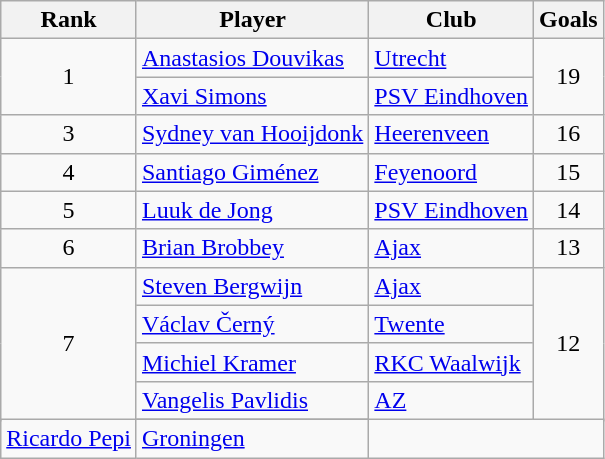<table class="wikitable" style="text-align:center;">
<tr>
<th>Rank</th>
<th>Player</th>
<th>Club</th>
<th>Goals</th>
</tr>
<tr>
<td rowspan="2">1</td>
<td align="left"> <a href='#'>Anastasios Douvikas</a></td>
<td align="left"><a href='#'>Utrecht</a></td>
<td rowspan="2">19</td>
</tr>
<tr>
<td align="left"> <a href='#'>Xavi Simons</a></td>
<td align="left"><a href='#'>PSV Eindhoven</a></td>
</tr>
<tr>
<td>3</td>
<td align="left"> <a href='#'>Sydney van Hooijdonk</a></td>
<td align="left"><a href='#'>Heerenveen</a></td>
<td>16</td>
</tr>
<tr>
<td>4</td>
<td align="left"> <a href='#'>Santiago Giménez</a></td>
<td align="left"><a href='#'>Feyenoord</a></td>
<td>15</td>
</tr>
<tr>
<td>5</td>
<td align="left"> <a href='#'>Luuk de Jong</a></td>
<td align="left"><a href='#'>PSV Eindhoven</a></td>
<td>14</td>
</tr>
<tr>
<td>6</td>
<td align="left"> <a href='#'>Brian Brobbey</a></td>
<td align="left"><a href='#'>Ajax</a></td>
<td>13</td>
</tr>
<tr>
<td rowspan="5">7</td>
<td align="left"> <a href='#'>Steven Bergwijn</a></td>
<td align="left"><a href='#'>Ajax</a></td>
<td rowspan="5">12</td>
</tr>
<tr>
<td align="left"> <a href='#'>Václav Černý</a></td>
<td align="left"><a href='#'>Twente</a></td>
</tr>
<tr>
<td align="left"> <a href='#'>Michiel Kramer</a></td>
<td align="left"><a href='#'>RKC Waalwijk</a></td>
</tr>
<tr>
<td align="left"> <a href='#'>Vangelis Pavlidis</a></td>
<td align="left"><a href='#'>AZ</a></td>
</tr>
<tr>
</tr>
<tr>
<td align="left"> <a href='#'>Ricardo Pepi</a></td>
<td align="left"><a href='#'>Groningen</a></td>
</tr>
</table>
